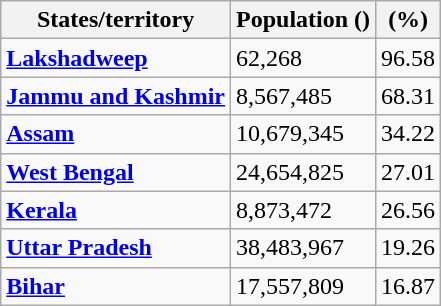<table class="wikitable">
<tr>
<th>States/territory</th>
<th>Population ()</th>
<th>(%)</th>
</tr>
<tr>
<td><strong><a href='#'>Lakshadweep</a></strong></td>
<td>62,268</td>
<td>96.58</td>
</tr>
<tr>
<td><strong><a href='#'>Jammu and Kashmir</a></strong></td>
<td>8,567,485</td>
<td>68.31</td>
</tr>
<tr>
<td><strong><a href='#'>Assam</a></strong></td>
<td>10,679,345</td>
<td>34.22</td>
</tr>
<tr>
<td><strong><a href='#'>West Bengal</a></strong></td>
<td>24,654,825</td>
<td>27.01</td>
</tr>
<tr>
<td><strong><a href='#'>Kerala</a></strong></td>
<td>8,873,472</td>
<td>26.56</td>
</tr>
<tr>
<td><strong><a href='#'>Uttar Pradesh</a></strong></td>
<td>38,483,967</td>
<td>19.26</td>
</tr>
<tr>
<td><strong><a href='#'>Bihar</a></strong></td>
<td>17,557,809</td>
<td>16.87</td>
</tr>
</table>
